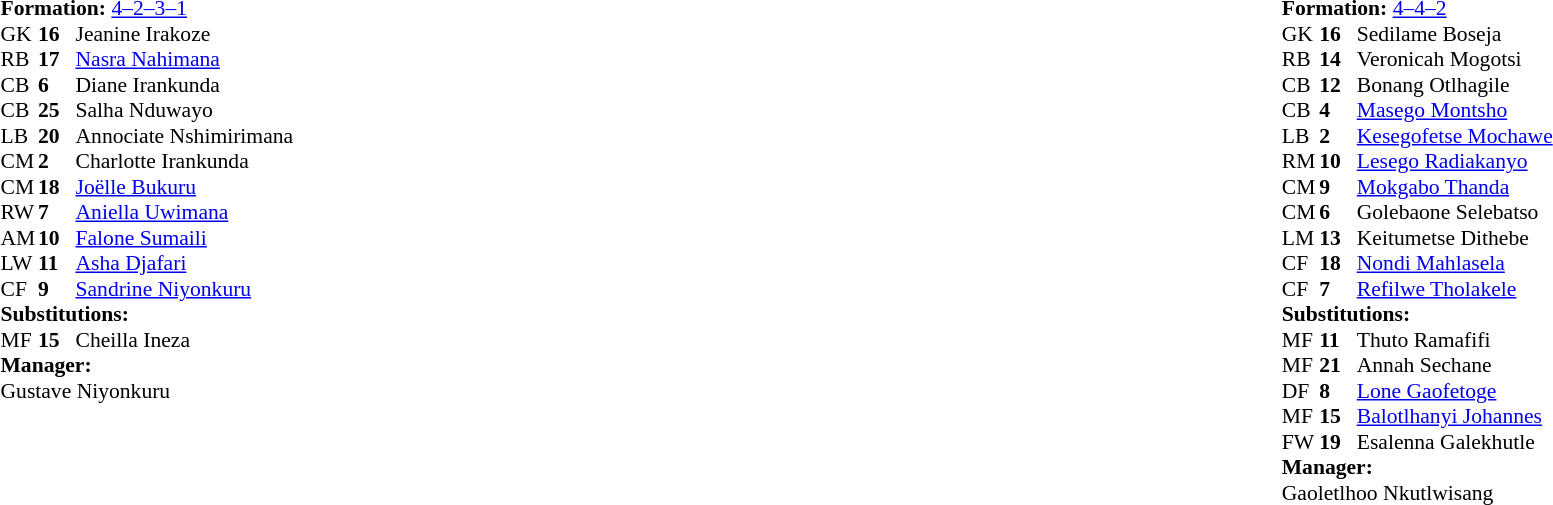<table width="100%">
<tr>
<td valign="top" width="50%"><br><table style="font-size:90%" cellspacing="0" cellpadding="0">
<tr>
<th width=25></th>
<th width=25></th>
</tr>
<tr>
<td colspan=3><strong>Formation:</strong> <a href='#'>4–2–3–1</a></td>
</tr>
<tr>
<td>GK</td>
<td><strong>16</strong></td>
<td>Jeanine Irakoze</td>
</tr>
<tr>
<td>RB</td>
<td><strong>17</strong></td>
<td><a href='#'>Nasra Nahimana</a></td>
</tr>
<tr>
<td>CB</td>
<td><strong>6</strong></td>
<td>Diane Irankunda</td>
</tr>
<tr>
<td>CB</td>
<td><strong>25</strong></td>
<td>Salha Nduwayo</td>
<td></td>
</tr>
<tr>
<td>LB</td>
<td><strong>20</strong></td>
<td>Annociate Nshimirimana</td>
<td></td>
</tr>
<tr>
<td>CM</td>
<td><strong>2</strong></td>
<td>Charlotte Irankunda</td>
</tr>
<tr>
<td>CM</td>
<td><strong>18</strong></td>
<td><a href='#'>Joëlle Bukuru</a></td>
</tr>
<tr>
<td>RW</td>
<td><strong>7</strong></td>
<td><a href='#'>Aniella Uwimana</a></td>
</tr>
<tr>
<td>AM</td>
<td><strong>10</strong></td>
<td><a href='#'>Falone Sumaili</a></td>
<td></td>
</tr>
<tr>
<td>LW</td>
<td><strong>11</strong></td>
<td><a href='#'>Asha Djafari</a></td>
</tr>
<tr>
<td>CF</td>
<td><strong>9</strong></td>
<td><a href='#'>Sandrine Niyonkuru</a></td>
</tr>
<tr>
<td colspan=3><strong>Substitutions:</strong></td>
</tr>
<tr>
<td>MF</td>
<td><strong>15</strong></td>
<td>Cheilla Ineza</td>
<td></td>
</tr>
<tr>
<td colspan=3><strong>Manager:</strong></td>
</tr>
<tr>
<td colspan=3>Gustave Niyonkuru</td>
</tr>
</table>
</td>
<td valign="top" width="50%"><br><table style="font-size:90%; margin:auto" cellspacing="0" cellpadding="0">
<tr>
<th width=25></th>
<th width=25></th>
</tr>
<tr>
<td colspan=3><strong>Formation:</strong> <a href='#'>4–4–2</a></td>
</tr>
<tr>
<td>GK</td>
<td><strong>16</strong></td>
<td>Sedilame Boseja</td>
</tr>
<tr>
<td>RB</td>
<td><strong>14</strong></td>
<td>Veronicah Mogotsi</td>
</tr>
<tr>
<td>CB</td>
<td><strong>12</strong></td>
<td>Bonang Otlhagile</td>
<td></td>
</tr>
<tr>
<td>CB</td>
<td><strong>4</strong></td>
<td><a href='#'>Masego Montsho</a></td>
</tr>
<tr>
<td>LB</td>
<td><strong>2</strong></td>
<td><a href='#'>Kesegofetse Mochawe</a></td>
</tr>
<tr>
<td>RM</td>
<td><strong>10</strong></td>
<td><a href='#'>Lesego Radiakanyo</a></td>
<td></td>
</tr>
<tr>
<td>CM</td>
<td><strong>9</strong></td>
<td><a href='#'>Mokgabo Thanda</a></td>
</tr>
<tr>
<td>CM</td>
<td><strong>6</strong></td>
<td>Golebaone Selebatso</td>
<td></td>
</tr>
<tr>
<td>LM</td>
<td><strong>13</strong></td>
<td>Keitumetse Dithebe</td>
<td></td>
</tr>
<tr>
<td>CF</td>
<td><strong>18</strong></td>
<td><a href='#'>Nondi Mahlasela</a></td>
<td> </td>
</tr>
<tr>
<td>CF</td>
<td><strong>7</strong></td>
<td><a href='#'>Refilwe Tholakele</a></td>
</tr>
<tr>
<td colspan=3><strong>Substitutions:</strong></td>
</tr>
<tr>
<td>MF</td>
<td><strong>11</strong></td>
<td>Thuto Ramafifi</td>
<td></td>
</tr>
<tr>
<td>MF</td>
<td><strong>21</strong></td>
<td>Annah Sechane</td>
<td> </td>
</tr>
<tr>
<td>DF</td>
<td><strong>8</strong></td>
<td><a href='#'>Lone Gaofetoge</a></td>
<td></td>
</tr>
<tr>
<td>MF</td>
<td><strong>15</strong></td>
<td><a href='#'>Balotlhanyi Johannes</a></td>
<td> </td>
</tr>
<tr>
<td>FW</td>
<td><strong>19</strong></td>
<td>Esalenna Galekhutle</td>
<td></td>
</tr>
<tr>
<td colspan=3><strong>Manager:</strong></td>
</tr>
<tr>
<td colspan=3>Gaoletlhoo Nkutlwisang</td>
</tr>
</table>
</td>
</tr>
</table>
